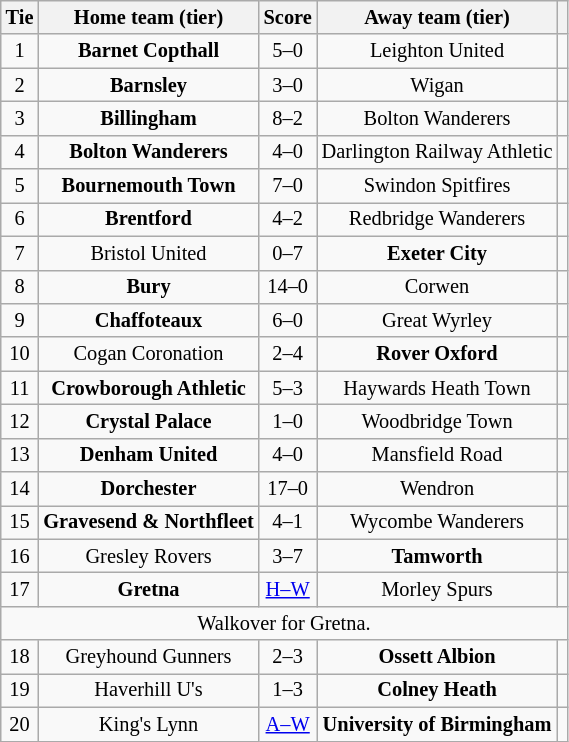<table class="wikitable" style="text-align:center; font-size:85%">
<tr>
<th>Tie</th>
<th>Home team (tier)</th>
<th>Score</th>
<th>Away team (tier)</th>
<th></th>
</tr>
<tr>
<td align="center">1</td>
<td><strong>Barnet Copthall</strong></td>
<td align="center">5–0</td>
<td>Leighton United</td>
<td></td>
</tr>
<tr>
<td align="center">2</td>
<td><strong>Barnsley</strong></td>
<td align="center">3–0</td>
<td>Wigan</td>
<td></td>
</tr>
<tr>
<td align="center">3</td>
<td><strong>Billingham</strong></td>
<td align="center">8–2</td>
<td>Bolton Wanderers</td>
<td></td>
</tr>
<tr>
<td align="center">4</td>
<td><strong>Bolton Wanderers</strong></td>
<td align="center">4–0</td>
<td>Darlington Railway Athletic</td>
<td></td>
</tr>
<tr>
<td align="center">5</td>
<td><strong>Bournemouth Town</strong></td>
<td align="center">7–0</td>
<td>Swindon Spitfires</td>
<td></td>
</tr>
<tr>
<td align="center">6</td>
<td><strong>Brentford</strong></td>
<td align="center">4–2</td>
<td>Redbridge Wanderers</td>
<td></td>
</tr>
<tr>
<td align="center">7</td>
<td>Bristol United</td>
<td align="center">0–7</td>
<td><strong>Exeter City</strong></td>
<td></td>
</tr>
<tr>
<td align="center">8</td>
<td><strong>Bury</strong></td>
<td align="center">14–0</td>
<td>Corwen</td>
<td></td>
</tr>
<tr>
<td align="center">9</td>
<td><strong>Chaffoteaux</strong></td>
<td align="center">6–0</td>
<td>Great Wyrley</td>
<td></td>
</tr>
<tr>
<td align="center">10</td>
<td>Cogan Coronation</td>
<td align="center">2–4</td>
<td><strong>Rover Oxford</strong></td>
<td></td>
</tr>
<tr>
<td align="center">11</td>
<td><strong>Crowborough Athletic</strong></td>
<td align="center">5–3</td>
<td>Haywards Heath Town</td>
<td></td>
</tr>
<tr>
<td align="center">12</td>
<td><strong>Crystal Palace</strong></td>
<td align="center">1–0</td>
<td>Woodbridge Town</td>
<td></td>
</tr>
<tr>
<td align="center">13</td>
<td><strong>Denham United</strong></td>
<td align="center">4–0</td>
<td>Mansfield Road</td>
<td></td>
</tr>
<tr>
<td align="center">14</td>
<td><strong>Dorchester</strong></td>
<td align="center">17–0</td>
<td>Wendron</td>
<td></td>
</tr>
<tr>
<td align="center">15</td>
<td><strong>Gravesend & Northfleet</strong></td>
<td align="center">4–1</td>
<td>Wycombe Wanderers</td>
<td></td>
</tr>
<tr>
<td align="center">16</td>
<td>Gresley Rovers</td>
<td align="center">3–7</td>
<td><strong>Tamworth</strong></td>
<td></td>
</tr>
<tr>
<td align="center">17</td>
<td><strong>Gretna</strong></td>
<td align="center"><a href='#'>H–W</a></td>
<td>Morley Spurs</td>
<td></td>
</tr>
<tr>
<td colspan="5" align="center">Walkover for Gretna.</td>
</tr>
<tr>
<td align="center">18</td>
<td>Greyhound Gunners</td>
<td align="center">2–3</td>
<td><strong>Ossett Albion</strong></td>
<td></td>
</tr>
<tr>
<td align="center">19</td>
<td>Haverhill U's</td>
<td align="center">1–3</td>
<td><strong>Colney Heath</strong></td>
<td></td>
</tr>
<tr>
<td align="center">20</td>
<td>King's Lynn</td>
<td align="center"><a href='#'>A–W</a></td>
<td><strong>University of Birmingham</strong></td>
<td></td>
</tr>
</table>
